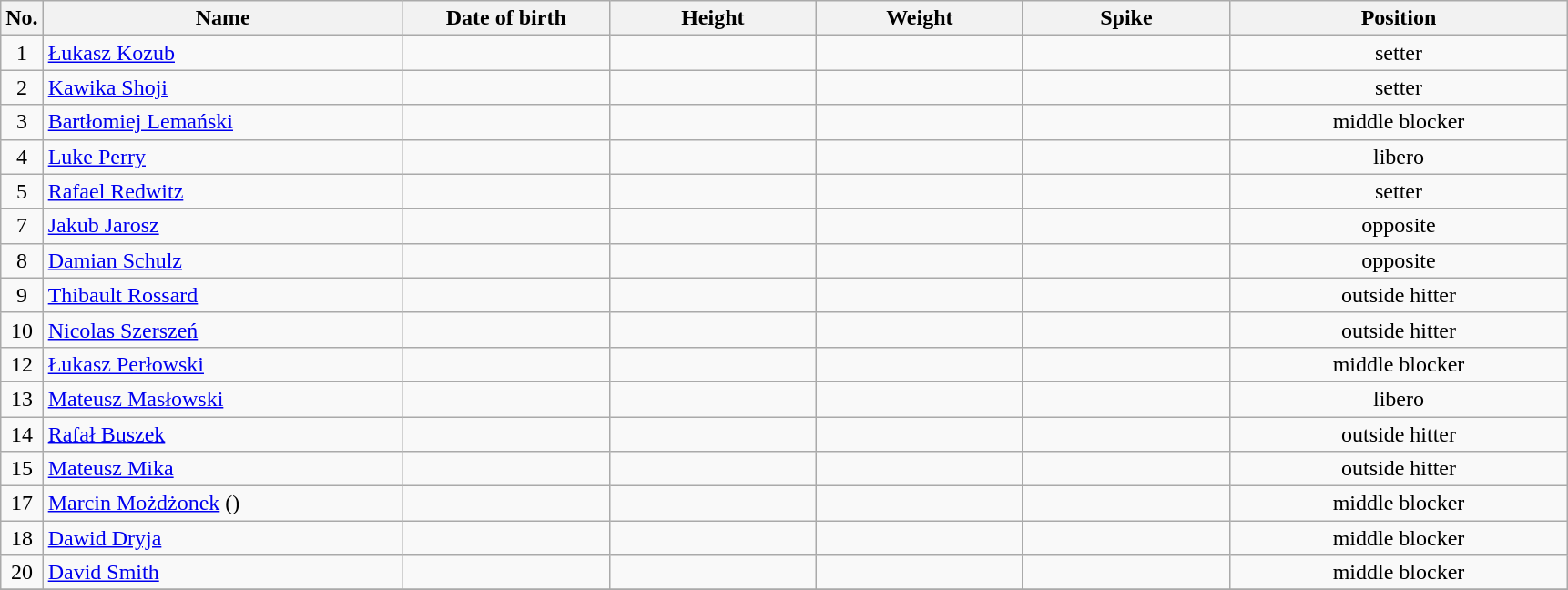<table class="wikitable sortable" style="font-size:100%; text-align:center;">
<tr>
<th>No.</th>
<th style="width:16em">Name</th>
<th style="width:9em">Date of birth</th>
<th style="width:9em">Height</th>
<th style="width:9em">Weight</th>
<th style="width:9em">Spike</th>
<th style="width:15em">Position</th>
</tr>
<tr>
<td>1</td>
<td align=left> <a href='#'>Łukasz Kozub</a></td>
<td align=right></td>
<td></td>
<td></td>
<td></td>
<td>setter</td>
</tr>
<tr>
<td>2</td>
<td align=left> <a href='#'>Kawika Shoji</a></td>
<td align=right></td>
<td></td>
<td></td>
<td></td>
<td>setter</td>
</tr>
<tr>
<td>3</td>
<td align=left> <a href='#'>Bartłomiej Lemański</a></td>
<td align=right></td>
<td></td>
<td></td>
<td></td>
<td>middle blocker</td>
</tr>
<tr>
<td>4</td>
<td align=left> <a href='#'>Luke Perry</a></td>
<td align=right></td>
<td></td>
<td></td>
<td></td>
<td>libero</td>
</tr>
<tr>
<td>5</td>
<td align=left> <a href='#'>Rafael Redwitz</a></td>
<td align=right></td>
<td></td>
<td></td>
<td></td>
<td>setter</td>
</tr>
<tr>
<td>7</td>
<td align=left> <a href='#'>Jakub Jarosz</a></td>
<td align=right></td>
<td></td>
<td></td>
<td></td>
<td>opposite</td>
</tr>
<tr>
<td>8</td>
<td align=left> <a href='#'>Damian Schulz</a></td>
<td align=right></td>
<td></td>
<td></td>
<td></td>
<td>opposite</td>
</tr>
<tr>
<td>9</td>
<td align=left> <a href='#'>Thibault Rossard</a></td>
<td align=right></td>
<td></td>
<td></td>
<td></td>
<td>outside hitter</td>
</tr>
<tr>
<td>10</td>
<td align=left> <a href='#'>Nicolas Szerszeń</a></td>
<td align=right></td>
<td></td>
<td></td>
<td></td>
<td>outside hitter</td>
</tr>
<tr>
<td>12</td>
<td align=left> <a href='#'>Łukasz Perłowski</a></td>
<td align=right></td>
<td></td>
<td></td>
<td></td>
<td>middle blocker</td>
</tr>
<tr>
<td>13</td>
<td align=left> <a href='#'>Mateusz Masłowski</a></td>
<td align=right></td>
<td></td>
<td></td>
<td></td>
<td>libero</td>
</tr>
<tr>
<td>14</td>
<td align=left> <a href='#'>Rafał Buszek</a></td>
<td align=right></td>
<td></td>
<td></td>
<td></td>
<td>outside hitter</td>
</tr>
<tr>
<td>15</td>
<td align=left> <a href='#'>Mateusz Mika</a></td>
<td align=right></td>
<td></td>
<td></td>
<td></td>
<td>outside hitter</td>
</tr>
<tr>
<td>17</td>
<td align=left> <a href='#'>Marcin Możdżonek</a> ()</td>
<td align=right></td>
<td></td>
<td></td>
<td></td>
<td>middle blocker</td>
</tr>
<tr>
<td>18</td>
<td align=left> <a href='#'>Dawid Dryja</a></td>
<td align=right></td>
<td></td>
<td></td>
<td></td>
<td>middle blocker</td>
</tr>
<tr>
<td>20</td>
<td align=left> <a href='#'>David Smith</a></td>
<td align=right></td>
<td></td>
<td></td>
<td></td>
<td>middle blocker</td>
</tr>
<tr>
</tr>
</table>
